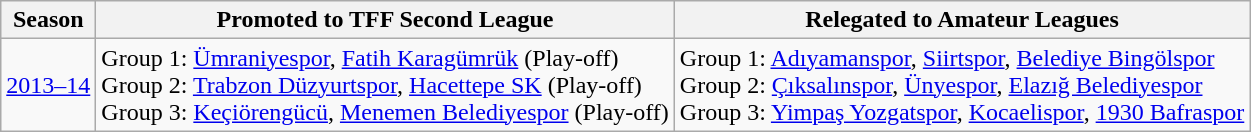<table class="wikitable">
<tr>
<th>Season</th>
<th>Promoted to TFF Second League</th>
<th>Relegated to Amateur Leagues</th>
</tr>
<tr>
<td><a href='#'>2013–14</a></td>
<td>Group 1: <a href='#'>Ümraniyespor</a>, <a href='#'>Fatih Karagümrük</a> (Play-off)<br>Group 2: <a href='#'>Trabzon Düzyurtspor</a>, <a href='#'>Hacettepe SK</a> (Play-off)<br>Group 3: <a href='#'>Keçiörengücü</a>, <a href='#'>Menemen Belediyespor</a> (Play-off)</td>
<td>Group 1: <a href='#'>Adıyamanspor</a>, <a href='#'>Siirtspor</a>, <a href='#'>Belediye Bingölspor</a><br> Group 2: <a href='#'>Çıksalınspor</a>, <a href='#'>Ünyespor</a>, <a href='#'>Elazığ Belediyespor</a><br>Group 3: <a href='#'>Yimpaş Yozgatspor</a>, <a href='#'>Kocaelispor</a>, <a href='#'>1930 Bafraspor</a></td>
</tr>
</table>
